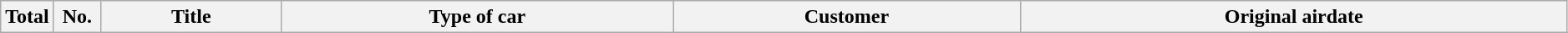<table class="wikitable plainrowheaders" style="width:99%;">
<tr>
<th style="width:30px;">Total</th>
<th style="width:30px;">No.</th>
<th>Title</th>
<th>Type of car</th>
<th>Customer</th>
<th>Original airdate<br>



</th>
</tr>
</table>
